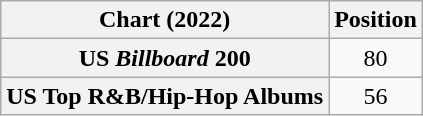<table class="wikitable sortable plainrowheaders" style="text-align:center">
<tr>
<th scope="col">Chart (2022)</th>
<th scope="col">Position</th>
</tr>
<tr>
<th scope="row">US <em>Billboard</em> 200</th>
<td>80</td>
</tr>
<tr>
<th scope="row">US Top R&B/Hip-Hop Albums</th>
<td>56</td>
</tr>
</table>
